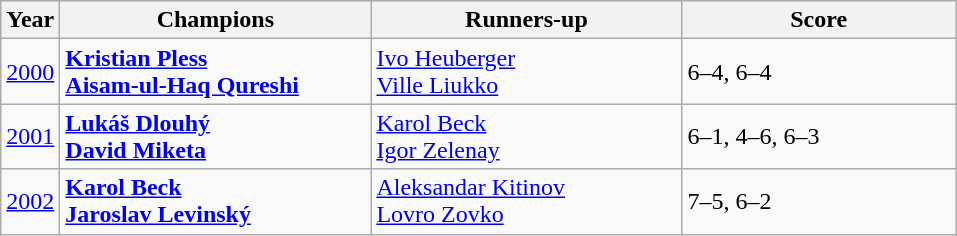<table class="wikitable">
<tr>
<th>Year</th>
<th width="200">Champions</th>
<th width="200">Runners-up</th>
<th width="175">Score</th>
</tr>
<tr>
<td><a href='#'>2000</a></td>
<td> <strong><a href='#'>Kristian Pless</a></strong> <br>  <strong><a href='#'>Aisam-ul-Haq Qureshi</a></strong></td>
<td> <a href='#'>Ivo Heuberger</a><br> <a href='#'>Ville Liukko</a></td>
<td>6–4, 6–4</td>
</tr>
<tr>
<td><a href='#'>2001</a></td>
<td> <strong><a href='#'>Lukáš Dlouhý</a></strong><br> <strong><a href='#'>David Miketa</a></strong></td>
<td> <a href='#'>Karol Beck</a><br> <a href='#'>Igor Zelenay</a></td>
<td>6–1, 4–6, 6–3</td>
</tr>
<tr>
<td><a href='#'>2002</a></td>
<td> <strong><a href='#'>Karol Beck</a></strong><br> <strong><a href='#'>Jaroslav Levinský</a></strong></td>
<td> <a href='#'>Aleksandar Kitinov</a><br> <a href='#'>Lovro Zovko</a></td>
<td>7–5, 6–2</td>
</tr>
</table>
